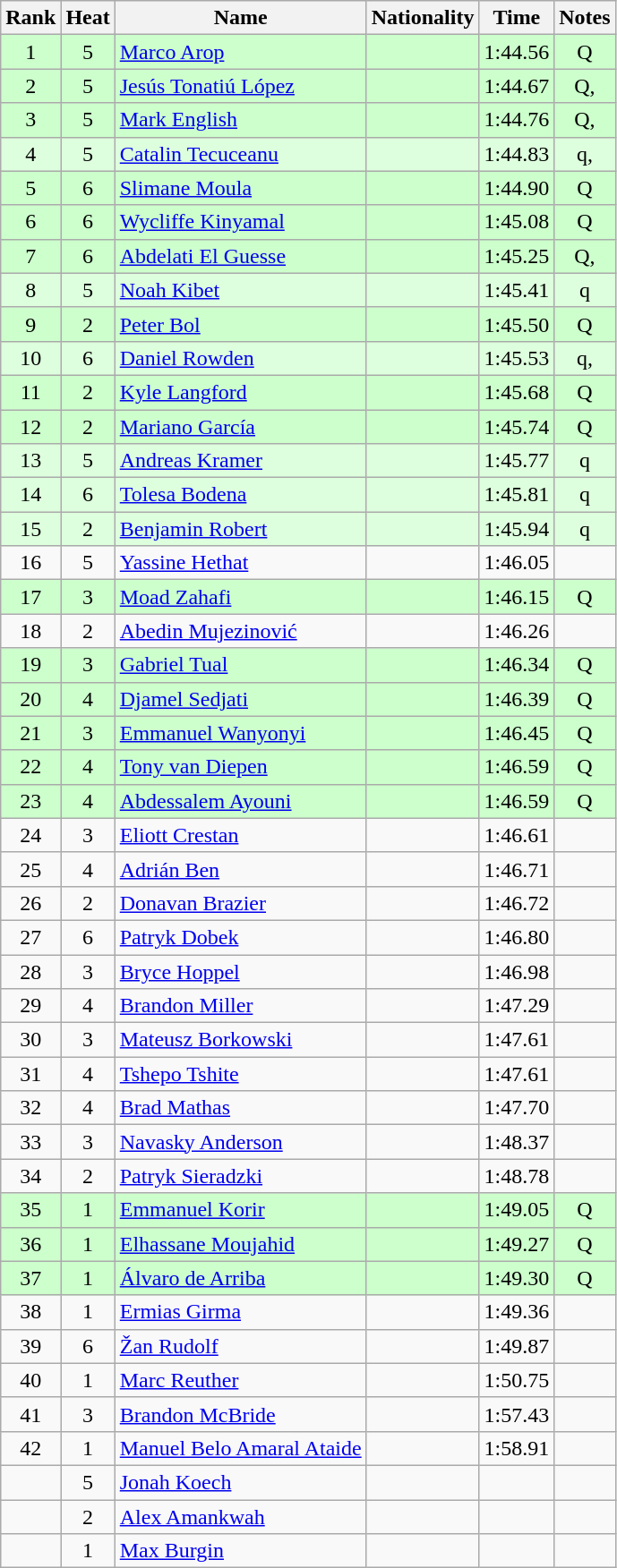<table class="wikitable sortable" style="text-align:center">
<tr>
<th>Rank</th>
<th>Heat</th>
<th>Name</th>
<th>Nationality</th>
<th>Time</th>
<th>Notes</th>
</tr>
<tr bgcolor=ccffcc>
<td>1</td>
<td>5</td>
<td align=left><a href='#'>Marco Arop</a></td>
<td align=left></td>
<td>1:44.56</td>
<td>Q</td>
</tr>
<tr bgcolor=ccffcc>
<td>2</td>
<td>5</td>
<td align=left><a href='#'>Jesús Tonatiú López</a></td>
<td align=left></td>
<td>1:44.67</td>
<td>Q, </td>
</tr>
<tr bgcolor=ccffcc>
<td>3</td>
<td>5</td>
<td align=left><a href='#'>Mark English</a></td>
<td align=left></td>
<td>1:44.76</td>
<td>Q, </td>
</tr>
<tr bgcolor=ddffdd>
<td>4</td>
<td>5</td>
<td align=left><a href='#'>Catalin Tecuceanu</a></td>
<td align=left></td>
<td>1:44.83</td>
<td>q, </td>
</tr>
<tr bgcolor=ccffcc>
<td>5</td>
<td>6</td>
<td align=left><a href='#'>Slimane Moula</a></td>
<td align=left></td>
<td>1:44.90</td>
<td>Q</td>
</tr>
<tr bgcolor=ccffcc>
<td>6</td>
<td>6</td>
<td align=left><a href='#'>Wycliffe Kinyamal</a></td>
<td align=left></td>
<td>1:45.08</td>
<td>Q</td>
</tr>
<tr bgcolor=ccffcc>
<td>7</td>
<td>6</td>
<td align=left><a href='#'>Abdelati El Guesse</a></td>
<td align=left></td>
<td>1:45.25</td>
<td>Q, </td>
</tr>
<tr bgcolor=ddffdd>
<td>8</td>
<td>5</td>
<td align=left><a href='#'>Noah Kibet</a></td>
<td align=left></td>
<td>1:45.41</td>
<td>q</td>
</tr>
<tr bgcolor=ccffcc>
<td>9</td>
<td>2</td>
<td align=left><a href='#'>Peter Bol</a></td>
<td align=left></td>
<td>1:45.50</td>
<td>Q</td>
</tr>
<tr bgcolor=ddffdd>
<td>10</td>
<td>6</td>
<td align=left><a href='#'>Daniel Rowden</a></td>
<td align=left></td>
<td>1:45.53</td>
<td>q, </td>
</tr>
<tr bgcolor=ccffcc>
<td>11</td>
<td>2</td>
<td align=left><a href='#'>Kyle Langford</a></td>
<td align=left></td>
<td>1:45.68</td>
<td>Q</td>
</tr>
<tr bgcolor=ccffcc>
<td>12</td>
<td>2</td>
<td align=left><a href='#'>Mariano García</a></td>
<td align=left></td>
<td>1:45.74</td>
<td>Q</td>
</tr>
<tr bgcolor=ddffdd>
<td>13</td>
<td>5</td>
<td align=left><a href='#'>Andreas Kramer</a></td>
<td align=left></td>
<td>1:45.77</td>
<td>q</td>
</tr>
<tr bgcolor=ddffdd>
<td>14</td>
<td>6</td>
<td align=left><a href='#'>Tolesa Bodena</a></td>
<td align=left></td>
<td>1:45.81</td>
<td>q</td>
</tr>
<tr bgcolor=ddffdd>
<td>15</td>
<td>2</td>
<td align=left><a href='#'>Benjamin Robert</a></td>
<td align=left></td>
<td>1:45.94</td>
<td>q</td>
</tr>
<tr>
<td>16</td>
<td>5</td>
<td align=left><a href='#'>Yassine Hethat</a></td>
<td align=left></td>
<td>1:46.05</td>
<td></td>
</tr>
<tr bgcolor=ccffcc>
<td>17</td>
<td>3</td>
<td align=left><a href='#'>Moad Zahafi</a></td>
<td align=left></td>
<td>1:46.15</td>
<td>Q</td>
</tr>
<tr>
<td>18</td>
<td>2</td>
<td align=left><a href='#'>Abedin Mujezinović</a></td>
<td align=left></td>
<td>1:46.26</td>
<td></td>
</tr>
<tr bgcolor=ccffcc>
<td>19</td>
<td>3</td>
<td align=left><a href='#'>Gabriel Tual</a></td>
<td align=left></td>
<td>1:46.34</td>
<td>Q</td>
</tr>
<tr bgcolor=ccffcc>
<td>20</td>
<td>4</td>
<td align=left><a href='#'>Djamel Sedjati</a></td>
<td align=left></td>
<td>1:46.39</td>
<td>Q</td>
</tr>
<tr bgcolor=ccffcc>
<td>21</td>
<td>3</td>
<td align=left><a href='#'>Emmanuel Wanyonyi</a></td>
<td align=left></td>
<td>1:46.45</td>
<td>Q</td>
</tr>
<tr bgcolor=ccffcc>
<td>22</td>
<td>4</td>
<td align=left><a href='#'>Tony van Diepen</a></td>
<td align=left></td>
<td>1:46.59</td>
<td>Q</td>
</tr>
<tr bgcolor=ccffcc>
<td>23</td>
<td>4</td>
<td align=left><a href='#'>Abdessalem Ayouni</a></td>
<td align=left></td>
<td>1:46.59</td>
<td>Q</td>
</tr>
<tr>
<td>24</td>
<td>3</td>
<td align=left><a href='#'>Eliott Crestan</a></td>
<td align=left></td>
<td>1:46.61</td>
<td></td>
</tr>
<tr>
<td>25</td>
<td>4</td>
<td align=left><a href='#'>Adrián Ben</a></td>
<td align=left></td>
<td>1:46.71</td>
<td></td>
</tr>
<tr>
<td>26</td>
<td>2</td>
<td align=left><a href='#'>Donavan Brazier</a></td>
<td align=left></td>
<td>1:46.72</td>
<td></td>
</tr>
<tr>
<td>27</td>
<td>6</td>
<td align=left><a href='#'>Patryk Dobek</a></td>
<td align=left></td>
<td>1:46.80</td>
<td></td>
</tr>
<tr>
<td>28</td>
<td>3</td>
<td align=left><a href='#'>Bryce Hoppel</a></td>
<td align=left></td>
<td>1:46.98</td>
<td></td>
</tr>
<tr>
<td>29</td>
<td>4</td>
<td align=left><a href='#'>Brandon Miller</a></td>
<td align=left></td>
<td>1:47.29</td>
<td></td>
</tr>
<tr>
<td>30</td>
<td>3</td>
<td align=left><a href='#'>Mateusz Borkowski</a></td>
<td align=left></td>
<td>1:47.61</td>
<td></td>
</tr>
<tr>
<td>31</td>
<td>4</td>
<td align=left><a href='#'>Tshepo Tshite</a></td>
<td align=left></td>
<td>1:47.61</td>
<td></td>
</tr>
<tr>
<td>32</td>
<td>4</td>
<td align=left><a href='#'>Brad Mathas</a></td>
<td align=left></td>
<td>1:47.70</td>
<td></td>
</tr>
<tr>
<td>33</td>
<td>3</td>
<td align=left><a href='#'>Navasky Anderson</a></td>
<td align=left></td>
<td>1:48.37</td>
<td></td>
</tr>
<tr>
<td>34</td>
<td>2</td>
<td align=left><a href='#'>Patryk Sieradzki</a></td>
<td align=left></td>
<td>1:48.78</td>
<td></td>
</tr>
<tr bgcolor=ccffcc>
<td>35</td>
<td>1</td>
<td align=left><a href='#'>Emmanuel Korir</a></td>
<td align=left></td>
<td>1:49.05</td>
<td>Q</td>
</tr>
<tr bgcolor=ccffcc>
<td>36</td>
<td>1</td>
<td align=left><a href='#'>Elhassane Moujahid</a></td>
<td align=left></td>
<td>1:49.27</td>
<td>Q</td>
</tr>
<tr bgcolor=ccffcc>
<td>37</td>
<td>1</td>
<td align=left><a href='#'>Álvaro de Arriba</a></td>
<td align=left></td>
<td>1:49.30</td>
<td>Q</td>
</tr>
<tr>
<td>38</td>
<td>1</td>
<td align=left><a href='#'>Ermias Girma</a></td>
<td align=left></td>
<td>1:49.36</td>
<td></td>
</tr>
<tr>
<td>39</td>
<td>6</td>
<td align=left><a href='#'>Žan Rudolf</a></td>
<td align=left></td>
<td>1:49.87</td>
<td></td>
</tr>
<tr>
<td>40</td>
<td>1</td>
<td align=left><a href='#'>Marc Reuther</a></td>
<td align=left></td>
<td>1:50.75</td>
<td></td>
</tr>
<tr>
<td>41</td>
<td>3</td>
<td align=left><a href='#'>Brandon McBride</a></td>
<td align=left></td>
<td>1:57.43</td>
<td></td>
</tr>
<tr>
<td>42</td>
<td>1</td>
<td align=left><a href='#'>Manuel Belo Amaral Ataide</a></td>
<td align=left></td>
<td>1:58.91</td>
<td></td>
</tr>
<tr>
<td></td>
<td>5</td>
<td align=left><a href='#'>Jonah Koech</a></td>
<td align=left></td>
<td></td>
<td></td>
</tr>
<tr>
<td></td>
<td>2</td>
<td align=left><a href='#'>Alex Amankwah</a></td>
<td align=left></td>
<td></td>
<td></td>
</tr>
<tr>
<td></td>
<td>1</td>
<td align=left><a href='#'>Max Burgin</a></td>
<td align=left></td>
<td></td>
<td></td>
</tr>
</table>
